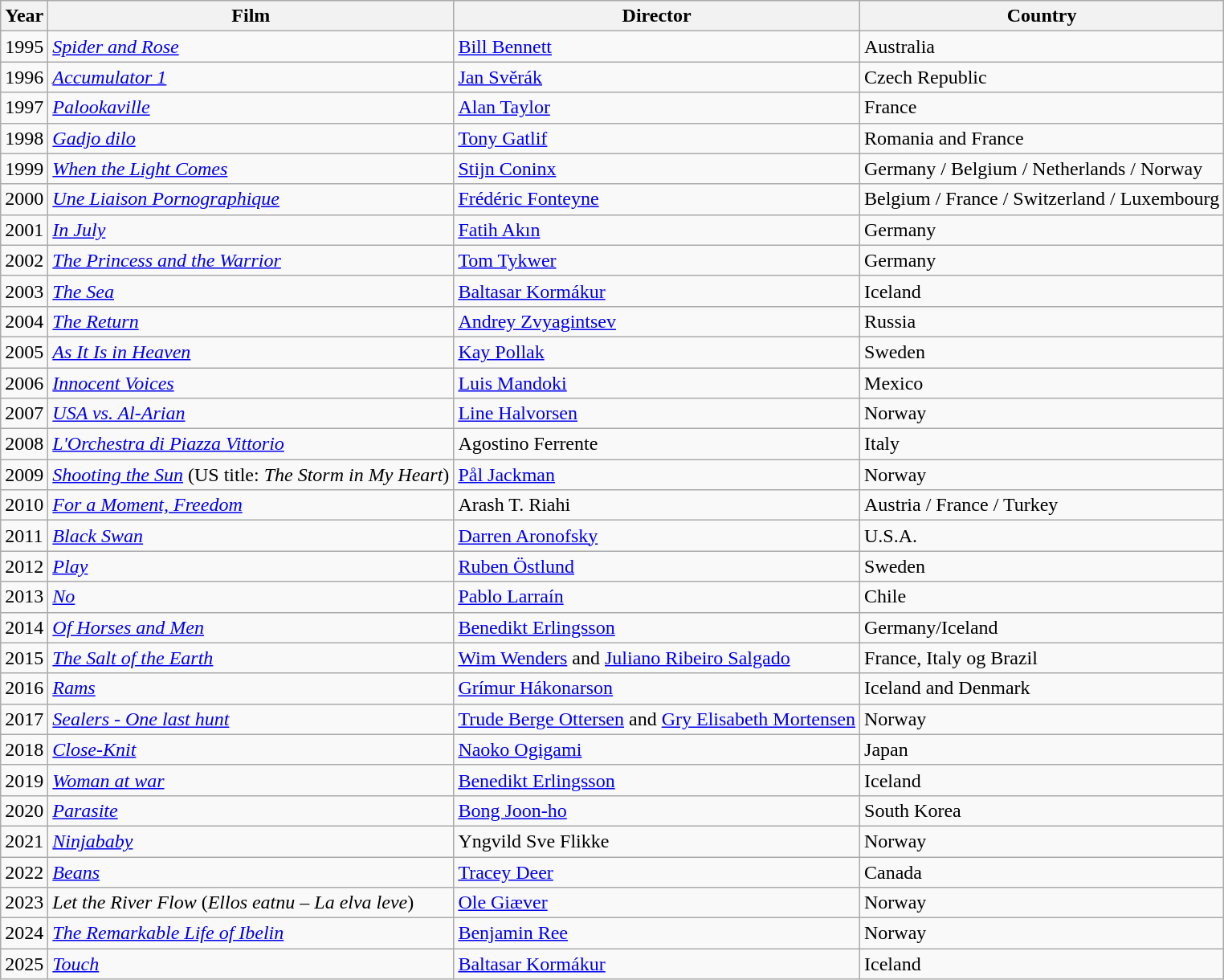<table class="wikitable">
<tr>
<th>Year</th>
<th>Film</th>
<th>Director</th>
<th>Country</th>
</tr>
<tr>
<td>1995</td>
<td><em><a href='#'>Spider and Rose</a></em></td>
<td><a href='#'>Bill Bennett</a></td>
<td>Australia</td>
</tr>
<tr>
<td>1996</td>
<td><em><a href='#'>Accumulator 1</a></em></td>
<td><a href='#'>Jan Svěrák</a></td>
<td>Czech Republic</td>
</tr>
<tr>
<td>1997</td>
<td><em><a href='#'>Palookaville</a></em></td>
<td><a href='#'>Alan Taylor</a></td>
<td>France</td>
</tr>
<tr>
<td>1998</td>
<td><em><a href='#'>Gadjo dilo</a></em></td>
<td><a href='#'>Tony Gatlif</a></td>
<td>Romania and France</td>
</tr>
<tr>
<td>1999</td>
<td><em><a href='#'>When the Light Comes</a></em></td>
<td><a href='#'>Stijn Coninx</a></td>
<td>Germany / Belgium / Netherlands / Norway</td>
</tr>
<tr>
<td>2000</td>
<td><em><a href='#'>Une Liaison Pornographique</a></em></td>
<td><a href='#'>Frédéric Fonteyne</a></td>
<td>Belgium / France / Switzerland / Luxembourg</td>
</tr>
<tr>
<td>2001</td>
<td><em><a href='#'>In July</a></em></td>
<td><a href='#'>Fatih Akın</a></td>
<td>Germany</td>
</tr>
<tr>
<td>2002</td>
<td><em><a href='#'>The Princess and the Warrior</a></em></td>
<td><a href='#'>Tom Tykwer</a></td>
<td>Germany</td>
</tr>
<tr>
<td>2003</td>
<td><em><a href='#'>The Sea</a></em></td>
<td><a href='#'>Baltasar Kormákur</a></td>
<td>Iceland</td>
</tr>
<tr>
<td>2004</td>
<td><em><a href='#'>The Return</a></em></td>
<td><a href='#'>Andrey Zvyagintsev</a></td>
<td>Russia</td>
</tr>
<tr>
<td>2005</td>
<td><em><a href='#'>As It Is in Heaven</a></em></td>
<td><a href='#'>Kay Pollak</a></td>
<td>Sweden</td>
</tr>
<tr>
<td>2006</td>
<td><em><a href='#'>Innocent Voices</a></em></td>
<td><a href='#'>Luis Mandoki</a></td>
<td>Mexico</td>
</tr>
<tr>
<td>2007</td>
<td><em><a href='#'>USA vs. Al-Arian</a></em></td>
<td><a href='#'>Line Halvorsen</a></td>
<td>Norway</td>
</tr>
<tr>
<td>2008</td>
<td><em><a href='#'>L'Orchestra di Piazza Vittorio</a></em></td>
<td>Agostino Ferrente</td>
<td>Italy</td>
</tr>
<tr>
<td>2009</td>
<td><em><a href='#'>Shooting the Sun</a></em> (US title: <em>The Storm in My Heart</em>)</td>
<td><a href='#'>Pål Jackman</a></td>
<td>Norway</td>
</tr>
<tr>
<td>2010</td>
<td><em><a href='#'>For a Moment, Freedom</a></em></td>
<td>Arash T. Riahi</td>
<td>Austria / France / Turkey</td>
</tr>
<tr>
<td>2011</td>
<td><em><a href='#'>Black Swan</a></em></td>
<td><a href='#'>Darren Aronofsky</a></td>
<td>U.S.A.</td>
</tr>
<tr>
<td>2012</td>
<td><em><a href='#'>Play</a></em></td>
<td><a href='#'>Ruben Östlund</a></td>
<td>Sweden</td>
</tr>
<tr>
<td>2013</td>
<td><em><a href='#'>No</a></em></td>
<td><a href='#'>Pablo Larraín</a></td>
<td>Chile</td>
</tr>
<tr>
<td>2014</td>
<td><em><a href='#'>Of Horses and Men</a></em></td>
<td><a href='#'>Benedikt Erlingsson</a></td>
<td>Germany/Iceland</td>
</tr>
<tr>
<td>2015</td>
<td><em><a href='#'>The Salt of the Earth</a></em></td>
<td><a href='#'>Wim Wenders</a> and <a href='#'>Juliano Ribeiro Salgado</a></td>
<td>France, Italy og Brazil</td>
</tr>
<tr>
<td>2016</td>
<td><em><a href='#'>Rams</a></em></td>
<td><a href='#'>Grímur Hákonarson</a></td>
<td>Iceland and Denmark</td>
</tr>
<tr>
<td>2017</td>
<td><em><a href='#'>Sealers - One last hunt</a></em></td>
<td><a href='#'>Trude Berge Ottersen</a> and <a href='#'>Gry Elisabeth Mortensen</a></td>
<td>Norway</td>
</tr>
<tr>
<td>2018</td>
<td><em><a href='#'>Close-Knit</a></em></td>
<td><a href='#'>Naoko Ogigami</a></td>
<td>Japan</td>
</tr>
<tr>
<td>2019</td>
<td><em><a href='#'>Woman at war</a></em></td>
<td><a href='#'>Benedikt Erlingsson</a></td>
<td>Iceland</td>
</tr>
<tr>
<td>2020</td>
<td><em><a href='#'>Parasite</a></em></td>
<td><a href='#'>Bong Joon-ho</a></td>
<td>South Korea</td>
</tr>
<tr>
<td>2021</td>
<td><em><a href='#'>Ninjababy</a></em></td>
<td>Yngvild Sve Flikke</td>
<td>Norway</td>
</tr>
<tr>
<td>2022</td>
<td><em><a href='#'>Beans</a></em></td>
<td><a href='#'>Tracey Deer</a></td>
<td>Canada</td>
</tr>
<tr>
<td>2023</td>
<td><em>Let the River Flow</em> (<em>Ellos eatnu – La elva leve</em>)</td>
<td><a href='#'>Ole Giæver</a></td>
<td>Norway</td>
</tr>
<tr>
<td>2024</td>
<td><em><a href='#'>The Remarkable Life of Ibelin</a></em></td>
<td><a href='#'>Benjamin Ree</a></td>
<td>Norway</td>
</tr>
<tr>
<td>2025</td>
<td><em><a href='#'>Touch</a></em></td>
<td><a href='#'>Baltasar Kormákur</a></td>
<td>Iceland</td>
</tr>
</table>
